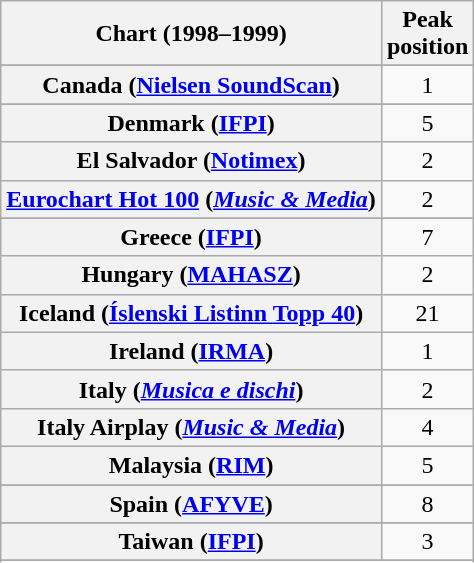<table class="wikitable sortable plainrowheaders" style="text-align:center">
<tr>
<th>Chart (1998–1999)</th>
<th>Peak<br>position</th>
</tr>
<tr>
</tr>
<tr>
</tr>
<tr>
</tr>
<tr>
</tr>
<tr>
<th scope="row">Canada (<a href='#'>Nielsen SoundScan</a>)</th>
<td>1</td>
</tr>
<tr>
</tr>
<tr>
</tr>
<tr>
</tr>
<tr>
<th scope="row">Denmark (<a href='#'>IFPI</a>)</th>
<td>5</td>
</tr>
<tr>
<th scope="row">El Salvador (<a href='#'>Notimex</a>)</th>
<td style="text-align:center;">2</td>
</tr>
<tr>
<th scope="row"><a href='#'>Eurochart Hot 100</a> (<em><a href='#'>Music & Media</a></em>)</th>
<td>2</td>
</tr>
<tr>
</tr>
<tr>
</tr>
<tr>
</tr>
<tr>
<th scope="row">Greece (<a href='#'>IFPI</a>)</th>
<td>7</td>
</tr>
<tr>
<th scope="row">Hungary (<a href='#'>MAHASZ</a>)</th>
<td>2</td>
</tr>
<tr>
<th scope="row">Iceland (<a href='#'>Íslenski Listinn Topp 40</a>)</th>
<td>21</td>
</tr>
<tr>
<th scope="row">Ireland (<a href='#'>IRMA</a>)</th>
<td>1</td>
</tr>
<tr>
<th scope="row">Italy (<em><a href='#'>Musica e dischi</a></em>)</th>
<td>2</td>
</tr>
<tr>
<th scope="row">Italy Airplay (<em><a href='#'>Music & Media</a></em>)</th>
<td>4</td>
</tr>
<tr>
<th scope="row">Malaysia (<a href='#'>RIM</a>)</th>
<td>5</td>
</tr>
<tr>
</tr>
<tr>
</tr>
<tr>
</tr>
<tr>
</tr>
<tr>
</tr>
<tr>
<th scope="row">Spain (<a href='#'>AFYVE</a>)</th>
<td>8</td>
</tr>
<tr>
</tr>
<tr>
</tr>
<tr>
<th scope="row">Taiwan (<a href='#'>IFPI</a>)</th>
<td>3</td>
</tr>
<tr>
</tr>
<tr>
</tr>
</table>
